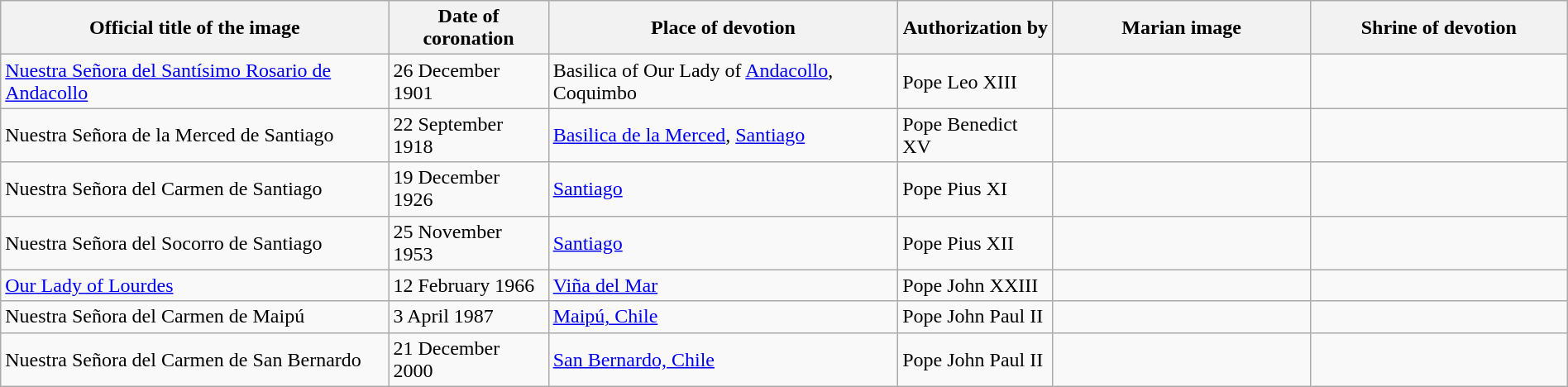<table class="wikitable sortable" width="100%">
<tr>
<th>Official title of the image</th>
<th data-sort-type="date">Date of coronation</th>
<th>Place of devotion</th>
<th>Authorization by</th>
<th width=200px class=unsortable>Marian image</th>
<th width=200px class=unsortable>Shrine of devotion</th>
</tr>
<tr>
<td><a href='#'>Nuestra Señora del Santísimo Rosario de Andacollo</a></td>
<td>26 December 1901</td>
<td>Basilica of Our Lady of <a href='#'>Andacollo</a>, Coquimbo</td>
<td>Pope Leo XIII</td>
<td></td>
<td></td>
</tr>
<tr>
<td>Nuestra Señora de la Merced de Santiago</td>
<td>22 September 1918</td>
<td><a href='#'>Basilica de la Merced</a>, <a href='#'>Santiago</a></td>
<td>Pope Benedict XV</td>
<td></td>
<td></td>
</tr>
<tr>
<td>Nuestra Señora del Carmen de Santiago</td>
<td>19 December 1926</td>
<td><a href='#'>Santiago</a></td>
<td>Pope Pius XI</td>
<td></td>
<td></td>
</tr>
<tr>
<td>Nuestra Señora del Socorro de Santiago</td>
<td>25 November 1953</td>
<td><a href='#'>Santiago</a></td>
<td>Pope Pius XII</td>
<td></td>
<td></td>
</tr>
<tr>
<td><a href='#'>Our Lady of Lourdes</a></td>
<td>12 February 1966</td>
<td><a href='#'>Viña del Mar</a></td>
<td>Pope John XXIII</td>
<td></td>
<td></td>
</tr>
<tr>
<td>Nuestra Señora del Carmen de Maipú</td>
<td>3 April 1987</td>
<td><a href='#'>Maipú, Chile</a></td>
<td>Pope John Paul II</td>
<td></td>
<td></td>
</tr>
<tr>
<td>Nuestra Señora del Carmen de San Bernardo</td>
<td>21 December 2000</td>
<td><a href='#'>San Bernardo, Chile</a></td>
<td>Pope John Paul II</td>
<td></td>
<td></td>
</tr>
</table>
